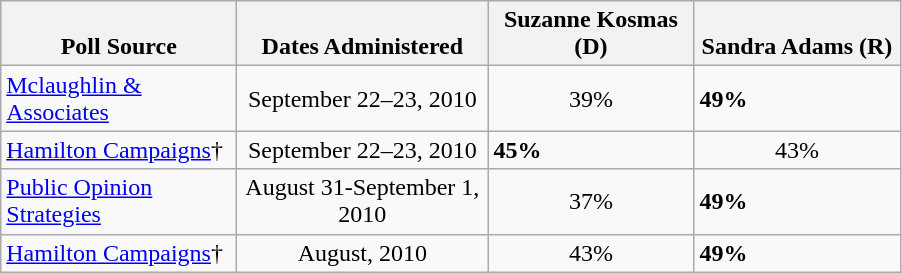<table class="wikitable">
<tr valign=bottom>
<th width='150'>Poll Source</th>
<th width='160'>Dates Administered</th>
<th width='130'>Suzanne Kosmas (D)</th>
<th width='130'>Sandra Adams (R)</th>
</tr>
<tr>
<td><a href='#'>Mclaughlin & Associates</a></td>
<td align=center>September 22–23, 2010</td>
<td align=center>39%</td>
<td><strong>49%</strong></td>
</tr>
<tr>
<td><a href='#'>Hamilton Campaigns</a>†</td>
<td align=center>September 22–23, 2010</td>
<td><strong>45%</strong></td>
<td align=center>43%</td>
</tr>
<tr>
<td><a href='#'>Public Opinion Strategies</a></td>
<td align=center>August 31-September 1, 2010</td>
<td align=center>37%</td>
<td><strong>49%</strong></td>
</tr>
<tr>
<td><a href='#'>Hamilton Campaigns</a>†</td>
<td align=center>August, 2010</td>
<td align=center>43%</td>
<td><strong>49%</strong></td>
</tr>
</table>
